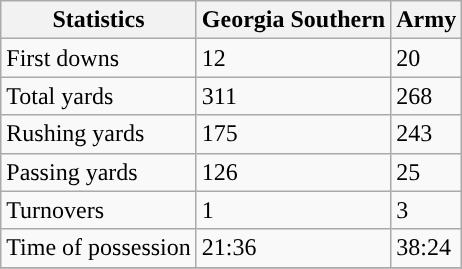<table class="wikitable">
<tr>
<th>Statistics</th>
<th>Georgia Southern</th>
<th>Army</th>
</tr>
<tr>
<td>First downs</td>
<td>12</td>
<td>20</td>
</tr>
<tr>
<td>Total yards</td>
<td>311</td>
<td>268</td>
</tr>
<tr>
<td>Rushing yards</td>
<td>175</td>
<td>243</td>
</tr>
<tr>
<td>Passing yards</td>
<td>126</td>
<td>25</td>
</tr>
<tr>
<td>Turnovers</td>
<td>1</td>
<td>3</td>
</tr>
<tr>
<td>Time of possession</td>
<td>21:36</td>
<td>38:24</td>
</tr>
<tr>
</tr>
</table>
